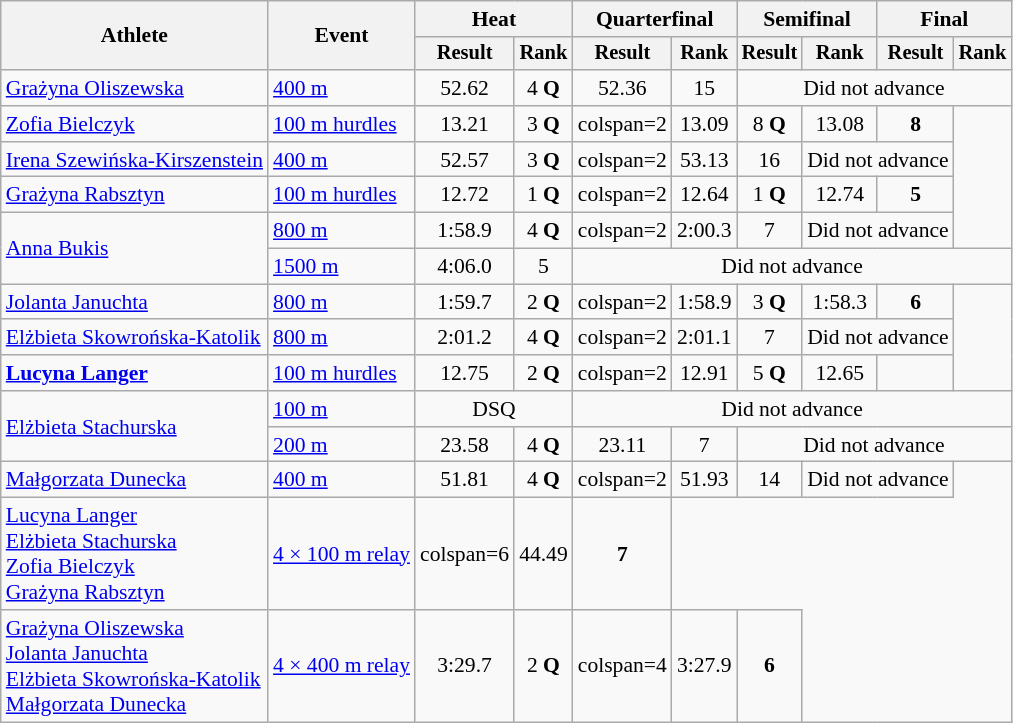<table class="wikitable" style="font-size:90%">
<tr>
<th rowspan="2">Athlete</th>
<th rowspan="2">Event</th>
<th colspan="2">Heat</th>
<th colspan="2">Quarterfinal</th>
<th colspan="2">Semifinal</th>
<th colspan="2">Final</th>
</tr>
<tr style="font-size:95%">
<th>Result</th>
<th>Rank</th>
<th>Result</th>
<th>Rank</th>
<th>Result</th>
<th>Rank</th>
<th>Result</th>
<th>Rank</th>
</tr>
<tr align=center>
<td align=left><a href='#'>Grażyna Oliszewska</a></td>
<td align=left><a href='#'>400 m</a></td>
<td>52.62</td>
<td>4 <strong>Q</strong></td>
<td>52.36</td>
<td>15</td>
<td colspan=4>Did not advance</td>
</tr>
<tr align=center>
<td align=left><a href='#'>Zofia Bielczyk</a></td>
<td align=left><a href='#'>100 m hurdles</a></td>
<td>13.21</td>
<td>3 <strong>Q</strong></td>
<td>colspan=2 </td>
<td>13.09</td>
<td>8 <strong>Q</strong></td>
<td>13.08</td>
<td><strong>8</strong></td>
</tr>
<tr align=center>
<td align=left><a href='#'>Irena Szewińska-Kirszenstein</a></td>
<td align=left><a href='#'>400 m</a></td>
<td>52.57</td>
<td>3 <strong>Q</strong></td>
<td>colspan=2 </td>
<td>53.13</td>
<td>16</td>
<td colspan=2>Did not advance</td>
</tr>
<tr align=center>
<td align=left><a href='#'>Grażyna Rabsztyn</a></td>
<td align=left><a href='#'>100 m hurdles</a></td>
<td>12.72</td>
<td>1 <strong>Q</strong></td>
<td>colspan=2 </td>
<td>12.64</td>
<td>1 <strong>Q</strong></td>
<td>12.74</td>
<td><strong>5</strong></td>
</tr>
<tr align=center>
<td style="text-align:left;" rowspan="2"><a href='#'>Anna Bukis</a></td>
<td align=left><a href='#'>800 m</a></td>
<td>1:58.9</td>
<td>4 <strong>Q</strong></td>
<td>colspan=2 </td>
<td>2:00.3</td>
<td>7</td>
<td colspan=2>Did not advance</td>
</tr>
<tr align=center>
<td align=left><a href='#'>1500 m</a></td>
<td>4:06.0</td>
<td>5</td>
<td colspan=6>Did not advance</td>
</tr>
<tr align=center>
<td align=left><a href='#'>Jolanta Januchta</a></td>
<td align=left><a href='#'>800 m</a></td>
<td>1:59.7</td>
<td>2 <strong>Q</strong></td>
<td>colspan=2 </td>
<td>1:58.9</td>
<td>3 <strong>Q</strong></td>
<td>1:58.3</td>
<td><strong>6</strong></td>
</tr>
<tr align=center>
<td align=left><a href='#'>Elżbieta Skowrońska-Katolik</a></td>
<td align=left><a href='#'>800 m</a></td>
<td>2:01.2</td>
<td>4 <strong>Q</strong></td>
<td>colspan=2 </td>
<td>2:01.1</td>
<td>7</td>
<td colspan=2>Did not advance</td>
</tr>
<tr align=center>
<td align=left><strong><a href='#'>Lucyna Langer </a></strong></td>
<td align=left><a href='#'>100 m hurdles</a></td>
<td>12.75</td>
<td>2 <strong>Q</strong></td>
<td>colspan=2 </td>
<td>12.91</td>
<td>5 <strong>Q</strong></td>
<td>12.65</td>
<td></td>
</tr>
<tr align=center>
<td style="text-align:left;" rowspan="2"><a href='#'>Elżbieta Stachurska</a></td>
<td align=left><a href='#'>100 m</a></td>
<td colspan=2>DSQ</td>
<td colspan=6>Did not advance</td>
</tr>
<tr align=center>
<td align=left><a href='#'>200 m</a></td>
<td>23.58</td>
<td>4 <strong>Q</strong></td>
<td>23.11</td>
<td>7</td>
<td colspan=4>Did not advance</td>
</tr>
<tr align=center>
<td align=left><a href='#'>Małgorzata Dunecka</a></td>
<td align=left><a href='#'>400 m</a></td>
<td>51.81</td>
<td>4 <strong>Q</strong></td>
<td>colspan=2 </td>
<td>51.93</td>
<td>14</td>
<td colspan=2>Did not advance</td>
</tr>
<tr align=center>
<td align=left><a href='#'>Lucyna Langer</a><br><a href='#'>Elżbieta Stachurska</a><br> <a href='#'>Zofia Bielczyk</a><br><a href='#'>Grażyna Rabsztyn</a></td>
<td align=left><a href='#'>4 × 100 m relay</a></td>
<td>colspan=6 </td>
<td>44.49</td>
<td><strong>7</strong></td>
</tr>
<tr align=center>
<td align=left><a href='#'>Grażyna Oliszewska</a><br><a href='#'>Jolanta Januchta</a><br><a href='#'>Elżbieta Skowrońska-Katolik</a><br><a href='#'>Małgorzata Dunecka</a></td>
<td align=left><a href='#'>4 × 400 m relay</a></td>
<td>3:29.7</td>
<td>2 <strong>Q</strong></td>
<td>colspan=4 </td>
<td>3:27.9</td>
<td><strong>6</strong></td>
</tr>
</table>
